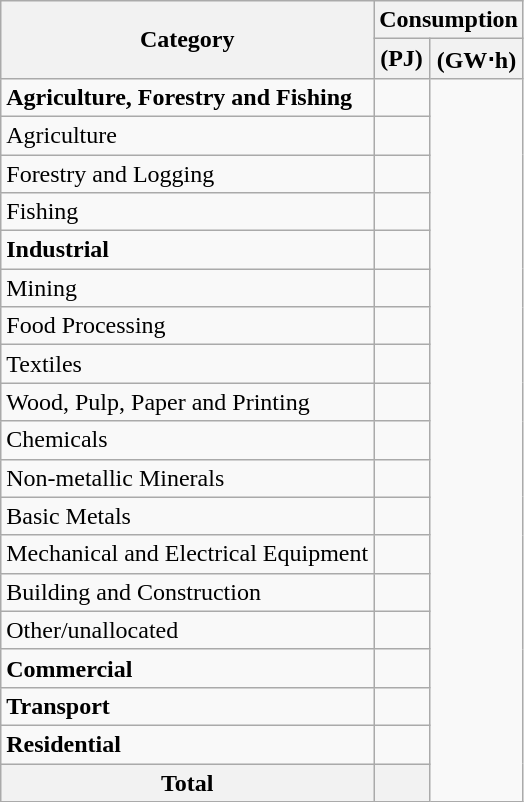<table class="wikitable">
<tr>
<th rowspan=2>Category</th>
<th colspan=2>Consumption</th>
</tr>
<tr>
<th>(PJ)</th>
<th>(GW⋅h)</th>
</tr>
<tr>
<td><strong>Agriculture, Forestry and Fishing</strong></td>
<td></td>
</tr>
<tr>
<td>Agriculture</td>
<td></td>
</tr>
<tr>
<td>Forestry and Logging</td>
<td></td>
</tr>
<tr>
<td>Fishing</td>
<td></td>
</tr>
<tr>
<td><strong>Industrial</strong></td>
<td></td>
</tr>
<tr>
<td>Mining</td>
<td></td>
</tr>
<tr>
<td>Food Processing</td>
<td></td>
</tr>
<tr>
<td>Textiles</td>
<td></td>
</tr>
<tr>
<td>Wood, Pulp, Paper and Printing</td>
<td></td>
</tr>
<tr>
<td>Chemicals</td>
<td></td>
</tr>
<tr>
<td>Non-metallic Minerals</td>
<td></td>
</tr>
<tr>
<td>Basic Metals</td>
<td></td>
</tr>
<tr>
<td>Mechanical and Electrical Equipment</td>
<td></td>
</tr>
<tr>
<td>Building and Construction</td>
<td></td>
</tr>
<tr>
<td>Other/unallocated</td>
<td></td>
</tr>
<tr>
<td><strong>Commercial</strong></td>
<td></td>
</tr>
<tr>
<td><strong>Transport</strong></td>
<td></td>
</tr>
<tr>
<td><strong>Residential</strong></td>
<td></td>
</tr>
<tr>
<th>Total</th>
<th></th>
</tr>
</table>
